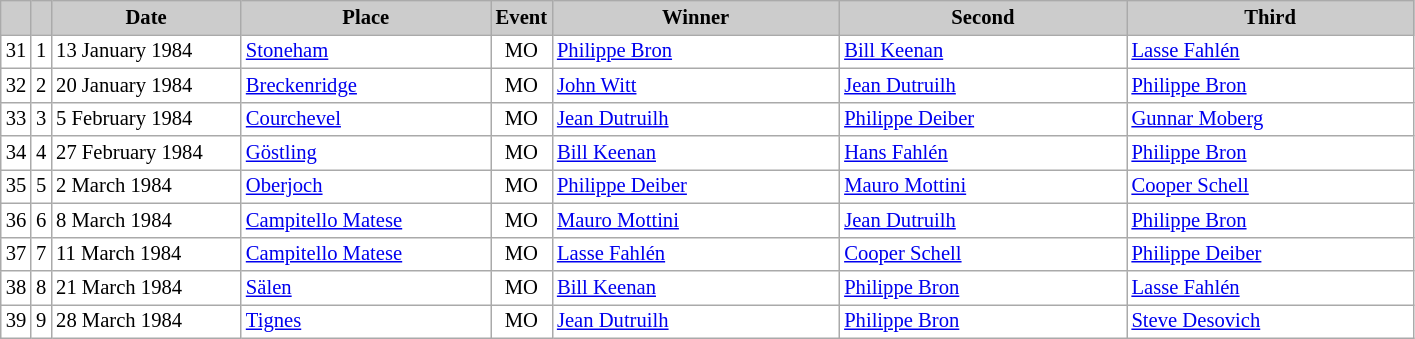<table class="wikitable plainrowheaders" style="background:#fff; font-size:86%; line-height:16px; border:grey solid 1px; border-collapse:collapse;">
<tr style="background:#ccc; text-align:center;">
<th scope="col" style="background:#ccc; width=20 px;"></th>
<th scope="col" style="background:#ccc; width=30 px;"></th>
<th scope="col" style="background:#ccc; width:120px;">Date</th>
<th scope="col" style="background:#ccc; width:160px;">Place</th>
<th scope="col" style="background:#ccc; width:15px;">Event</th>
<th scope="col" style="background:#ccc; width:185px;">Winner</th>
<th scope="col" style="background:#ccc; width:185px;">Second</th>
<th scope="col" style="background:#ccc; width:185px;">Third</th>
</tr>
<tr>
<td align=center>31</td>
<td align=center>1</td>
<td>13 January 1984</td>
<td> <a href='#'>Stoneham</a></td>
<td align=center>MO</td>
<td> <a href='#'>Philippe Bron</a></td>
<td> <a href='#'>Bill Keenan</a></td>
<td> <a href='#'>Lasse Fahlén</a></td>
</tr>
<tr>
<td align=center>32</td>
<td align=center>2</td>
<td>20 January 1984</td>
<td> <a href='#'>Breckenridge</a></td>
<td align=center>MO</td>
<td> <a href='#'>John Witt</a></td>
<td> <a href='#'>Jean Dutruilh</a></td>
<td> <a href='#'>Philippe Bron</a></td>
</tr>
<tr>
<td align=center>33</td>
<td align=center>3</td>
<td>5 February 1984</td>
<td> <a href='#'>Courchevel</a></td>
<td align=center>MO</td>
<td> <a href='#'>Jean Dutruilh</a></td>
<td> <a href='#'>Philippe Deiber</a></td>
<td> <a href='#'>Gunnar Moberg</a></td>
</tr>
<tr>
<td align=center>34</td>
<td align=center>4</td>
<td>27 February 1984</td>
<td> <a href='#'>Göstling</a></td>
<td align=center>MO</td>
<td> <a href='#'>Bill Keenan</a></td>
<td> <a href='#'>Hans Fahlén</a></td>
<td> <a href='#'>Philippe Bron</a></td>
</tr>
<tr>
<td align=center>35</td>
<td align=center>5</td>
<td>2 March 1984</td>
<td> <a href='#'>Oberjoch</a></td>
<td align=center>MO</td>
<td> <a href='#'>Philippe Deiber</a></td>
<td> <a href='#'>Mauro Mottini</a></td>
<td> <a href='#'>Cooper Schell</a></td>
</tr>
<tr>
<td align=center>36</td>
<td align=center>6</td>
<td>8 March 1984</td>
<td> <a href='#'>Campitello Matese</a></td>
<td align=center>MO</td>
<td> <a href='#'>Mauro Mottini</a></td>
<td> <a href='#'>Jean Dutruilh</a></td>
<td> <a href='#'>Philippe Bron</a></td>
</tr>
<tr>
<td align=center>37</td>
<td align=center>7</td>
<td>11 March 1984</td>
<td> <a href='#'>Campitello Matese</a></td>
<td align=center>MO</td>
<td> <a href='#'>Lasse Fahlén</a></td>
<td> <a href='#'>Cooper Schell</a></td>
<td> <a href='#'>Philippe Deiber</a></td>
</tr>
<tr>
<td align=center>38</td>
<td align=center>8</td>
<td>21 March 1984</td>
<td> <a href='#'>Sälen</a></td>
<td align=center>MO</td>
<td> <a href='#'>Bill Keenan</a></td>
<td> <a href='#'>Philippe Bron</a></td>
<td> <a href='#'>Lasse Fahlén</a></td>
</tr>
<tr>
<td align=center>39</td>
<td align=center>9</td>
<td>28 March 1984</td>
<td> <a href='#'>Tignes</a></td>
<td align=center>MO</td>
<td> <a href='#'>Jean Dutruilh</a></td>
<td> <a href='#'>Philippe Bron</a></td>
<td> <a href='#'>Steve Desovich</a></td>
</tr>
</table>
